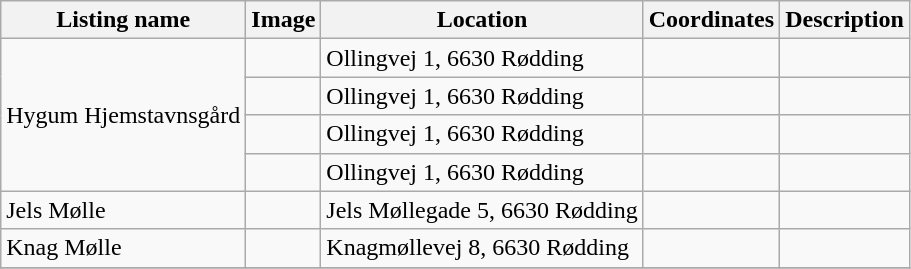<table class="wikitable sortable">
<tr>
<th>Listing name</th>
<th>Image</th>
<th>Location</th>
<th>Coordinates</th>
<th>Description</th>
</tr>
<tr>
<td rowspan="4">Hygum Hjemstavnsgård</td>
<td></td>
<td>Ollingvej 1, 6630 Rødding</td>
<td></td>
<td></td>
</tr>
<tr>
<td></td>
<td>Ollingvej 1, 6630 Rødding</td>
<td></td>
<td></td>
</tr>
<tr>
<td></td>
<td>Ollingvej 1, 6630 Rødding</td>
<td></td>
<td></td>
</tr>
<tr>
<td></td>
<td>Ollingvej 1, 6630 Rødding</td>
<td></td>
<td></td>
</tr>
<tr>
<td>Jels Mølle</td>
<td></td>
<td>Jels Møllegade 5, 6630 Rødding</td>
<td></td>
<td></td>
</tr>
<tr>
<td>Knag Mølle</td>
<td></td>
<td>Knagmøllevej 8, 6630 Rødding</td>
<td></td>
<td></td>
</tr>
<tr>
</tr>
</table>
